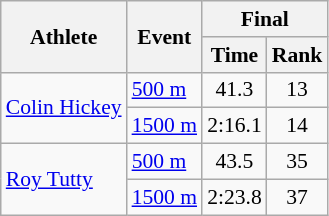<table class="wikitable" style="font-size:90%">
<tr>
<th rowspan="2">Athlete</th>
<th rowspan="2">Event</th>
<th colspan="2">Final</th>
</tr>
<tr>
<th>Time</th>
<th>Rank</th>
</tr>
<tr align="center">
<td align="left" rowspan=2><a href='#'>Colin Hickey</a></td>
<td align="left"><a href='#'>500 m</a></td>
<td>41.3</td>
<td>13</td>
</tr>
<tr align="center">
<td align="left"><a href='#'>1500 m</a></td>
<td>2:16.1</td>
<td>14</td>
</tr>
<tr align="center">
<td align="left" rowspan=2><a href='#'>Roy Tutty</a></td>
<td align="left"><a href='#'>500 m</a></td>
<td>43.5</td>
<td>35</td>
</tr>
<tr align="center">
<td align="left"><a href='#'>1500 m</a></td>
<td>2:23.8</td>
<td>37</td>
</tr>
</table>
